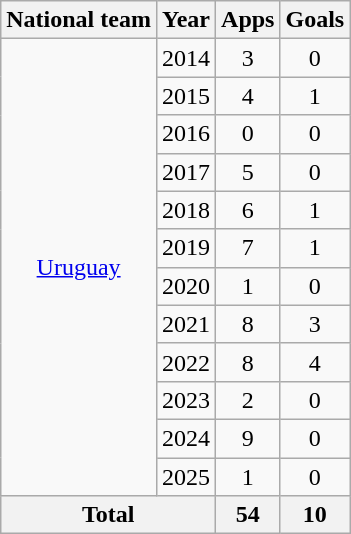<table class="wikitable" style="text-align:center">
<tr>
<th>National team</th>
<th>Year</th>
<th>Apps</th>
<th>Goals</th>
</tr>
<tr>
<td rowspan=12><a href='#'>Uruguay</a></td>
<td>2014</td>
<td>3</td>
<td>0</td>
</tr>
<tr>
<td>2015</td>
<td>4</td>
<td>1</td>
</tr>
<tr>
<td>2016</td>
<td>0</td>
<td>0</td>
</tr>
<tr>
<td>2017</td>
<td>5</td>
<td>0</td>
</tr>
<tr>
<td>2018</td>
<td>6</td>
<td>1</td>
</tr>
<tr>
<td>2019</td>
<td>7</td>
<td>1</td>
</tr>
<tr>
<td>2020</td>
<td>1</td>
<td>0</td>
</tr>
<tr>
<td>2021</td>
<td>8</td>
<td>3</td>
</tr>
<tr>
<td>2022</td>
<td>8</td>
<td>4</td>
</tr>
<tr>
<td>2023</td>
<td>2</td>
<td>0</td>
</tr>
<tr>
<td>2024</td>
<td>9</td>
<td>0</td>
</tr>
<tr>
<td>2025</td>
<td>1</td>
<td>0</td>
</tr>
<tr>
<th colspan=2>Total</th>
<th>54</th>
<th>10</th>
</tr>
</table>
